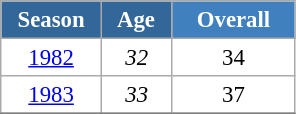<table class="wikitable" style="font-size:95%; text-align:center; border:grey solid 1px; border-collapse:collapse; background:#ffffff;">
<tr>
<th style="background-color:#369; color:white; width:60px;"> Season </th>
<th style="background-color:#369; color:white; width:40px;"> Age </th>
<th style="background-color:#4180be; color:white; width:75px;">Overall</th>
</tr>
<tr>
<td><a href='#'>1982</a></td>
<td><em>32</em></td>
<td>34</td>
</tr>
<tr>
<td><a href='#'>1983</a></td>
<td><em>33</em></td>
<td>37</td>
</tr>
<tr>
</tr>
</table>
